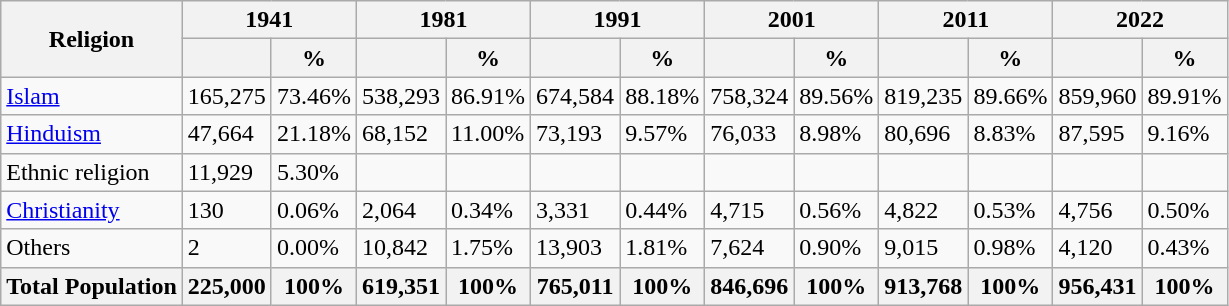<table class="wikitable sortable">
<tr>
<th rowspan="2">Religion</th>
<th colspan="2">1941</th>
<th colspan="2">1981</th>
<th colspan="2">1991</th>
<th colspan="2">2001</th>
<th colspan="2">2011</th>
<th colspan="2">2022</th>
</tr>
<tr>
<th></th>
<th>%</th>
<th></th>
<th>%</th>
<th></th>
<th>%</th>
<th></th>
<th>%</th>
<th></th>
<th>%</th>
<th></th>
<th>%</th>
</tr>
<tr>
<td><a href='#'>Islam</a> </td>
<td>165,275</td>
<td>73.46%</td>
<td>538,293</td>
<td>86.91%</td>
<td>674,584</td>
<td>88.18%</td>
<td>758,324</td>
<td>89.56%</td>
<td>819,235</td>
<td>89.66%</td>
<td>859,960</td>
<td>89.91%</td>
</tr>
<tr>
<td><a href='#'>Hinduism</a> </td>
<td>47,664</td>
<td>21.18%</td>
<td>68,152</td>
<td>11.00%</td>
<td>73,193</td>
<td>9.57%</td>
<td>76,033</td>
<td>8.98%</td>
<td>80,696</td>
<td>8.83%</td>
<td>87,595</td>
<td>9.16%</td>
</tr>
<tr>
<td>Ethnic religion</td>
<td>11,929</td>
<td>5.30%</td>
<td></td>
<td></td>
<td></td>
<td></td>
<td></td>
<td></td>
<td></td>
<td></td>
<td></td>
<td></td>
</tr>
<tr>
<td><a href='#'>Christianity</a> </td>
<td>130</td>
<td>0.06%</td>
<td>2,064</td>
<td>0.34%</td>
<td>3,331</td>
<td>0.44%</td>
<td>4,715</td>
<td>0.56%</td>
<td>4,822</td>
<td>0.53%</td>
<td>4,756</td>
<td>0.50%</td>
</tr>
<tr>
<td>Others</td>
<td>2</td>
<td>0.00%</td>
<td>10,842</td>
<td>1.75%</td>
<td>13,903</td>
<td>1.81%</td>
<td>7,624</td>
<td>0.90%</td>
<td>9,015</td>
<td>0.98%</td>
<td>4,120</td>
<td>0.43%</td>
</tr>
<tr>
<th>Total Population</th>
<th>225,000</th>
<th>100%</th>
<th>619,351</th>
<th>100%</th>
<th>765,011</th>
<th>100%</th>
<th>846,696</th>
<th>100%</th>
<th>913,768</th>
<th>100%</th>
<th>956,431</th>
<th>100%</th>
</tr>
</table>
